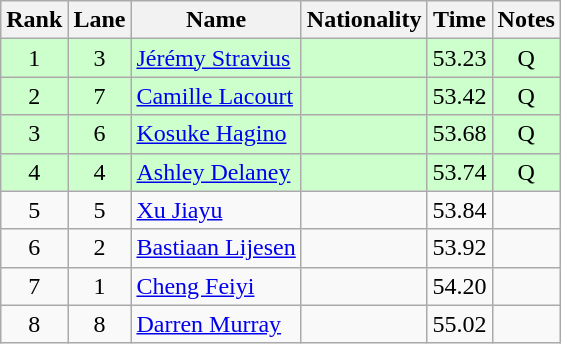<table class="wikitable sortable" style="text-align:center">
<tr>
<th>Rank</th>
<th>Lane</th>
<th>Name</th>
<th>Nationality</th>
<th>Time</th>
<th>Notes</th>
</tr>
<tr bgcolor=ccffcc>
<td>1</td>
<td>3</td>
<td align=left><a href='#'>Jérémy Stravius</a></td>
<td align=left></td>
<td>53.23</td>
<td>Q</td>
</tr>
<tr bgcolor=ccffcc>
<td>2</td>
<td>7</td>
<td align=left><a href='#'>Camille Lacourt</a></td>
<td align=left></td>
<td>53.42</td>
<td>Q</td>
</tr>
<tr bgcolor=ccffcc>
<td>3</td>
<td>6</td>
<td align=left><a href='#'>Kosuke Hagino</a></td>
<td align=left></td>
<td>53.68</td>
<td>Q</td>
</tr>
<tr bgcolor=ccffcc>
<td>4</td>
<td>4</td>
<td align=left><a href='#'>Ashley Delaney</a></td>
<td align=left></td>
<td>53.74</td>
<td>Q</td>
</tr>
<tr>
<td>5</td>
<td>5</td>
<td align=left><a href='#'>Xu Jiayu</a></td>
<td align=left></td>
<td>53.84</td>
<td></td>
</tr>
<tr>
<td>6</td>
<td>2</td>
<td align=left><a href='#'>Bastiaan Lijesen</a></td>
<td align=left></td>
<td>53.92</td>
<td></td>
</tr>
<tr>
<td>7</td>
<td>1</td>
<td align=left><a href='#'>Cheng Feiyi</a></td>
<td align=left></td>
<td>54.20</td>
<td></td>
</tr>
<tr>
<td>8</td>
<td>8</td>
<td align=left><a href='#'>Darren Murray</a></td>
<td align=left></td>
<td>55.02</td>
<td></td>
</tr>
</table>
